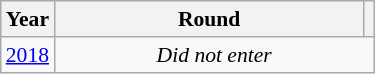<table class="wikitable" style="text-align: center; font-size:90%">
<tr>
<th>Year</th>
<th style="width:200px">Round</th>
<th></th>
</tr>
<tr>
<td><a href='#'>2018</a></td>
<td colspan="2"><em>Did not enter</em></td>
</tr>
</table>
